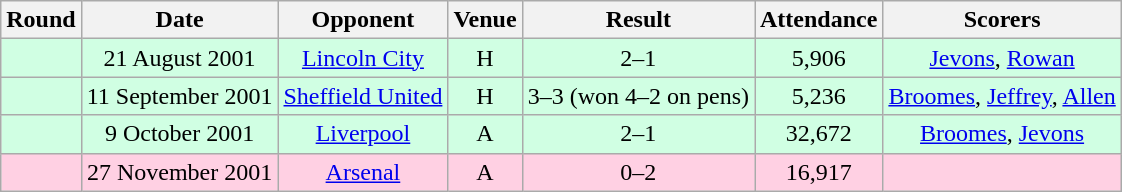<table class="wikitable sortable" style="text-align:center">
<tr>
<th>Round</th>
<th>Date</th>
<th>Opponent</th>
<th>Venue</th>
<th>Result</th>
<th>Attendance</th>
<th>Scorers</th>
</tr>
<tr style="background: #d0ffe3;">
<td></td>
<td>21 August 2001</td>
<td><a href='#'>Lincoln City</a></td>
<td>H</td>
<td>2–1</td>
<td>5,906</td>
<td><a href='#'>Jevons</a>, <a href='#'>Rowan</a></td>
</tr>
<tr style="background: #d0ffe3;">
<td></td>
<td>11 September 2001</td>
<td><a href='#'>Sheffield United</a></td>
<td>H</td>
<td>3–3 (won 4–2 on pens)</td>
<td>5,236</td>
<td><a href='#'>Broomes</a>, <a href='#'>Jeffrey</a>, <a href='#'>Allen</a></td>
</tr>
<tr style="background: #d0ffe3;">
<td></td>
<td>9 October 2001</td>
<td><a href='#'>Liverpool</a></td>
<td>A</td>
<td>2–1 </td>
<td>32,672</td>
<td><a href='#'>Broomes</a>, <a href='#'>Jevons</a></td>
</tr>
<tr style="background: #ffd0e3;">
<td></td>
<td>27 November 2001</td>
<td><a href='#'>Arsenal</a></td>
<td>A</td>
<td>0–2</td>
<td>16,917</td>
<td></td>
</tr>
</table>
